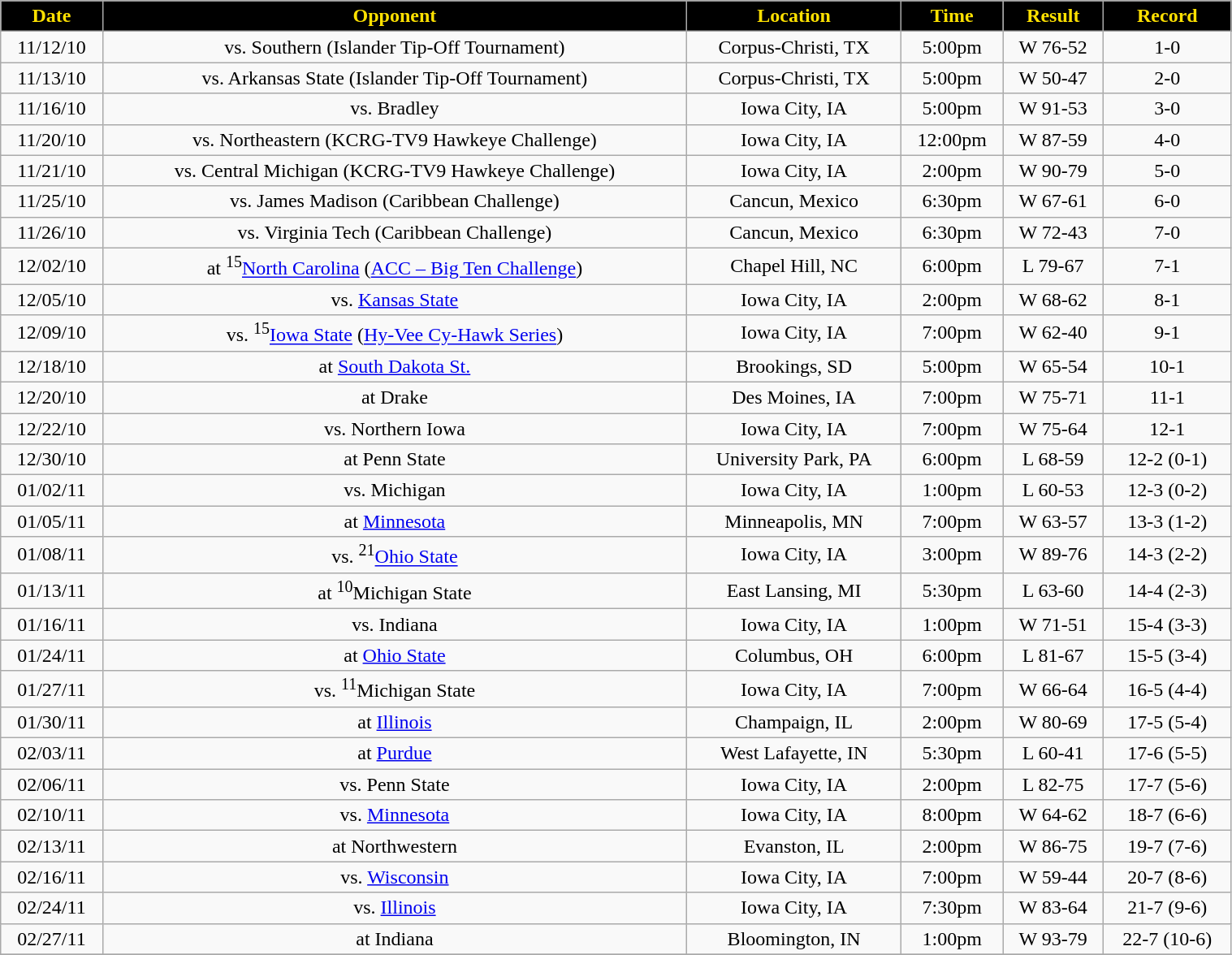<table class="wikitable" width="80%">
<tr align="center">
<th style=" background:black;color:#FFE100;">Date</th>
<th style=" background:black;color:#FFE100;">Opponent</th>
<th style=" background:black;color:#FFE100;">Location</th>
<th style=" background:black;color:#FFE100;">Time</th>
<th style=" background:black;color:#FFE100;">Result</th>
<th style=" background:black;color:#FFE100;">Record</th>
</tr>
<tr align="center" bgcolor="">
<td>11/12/10</td>
<td>vs. Southern (Islander Tip-Off Tournament)</td>
<td>Corpus-Christi, TX</td>
<td>5:00pm</td>
<td>W 76-52 </td>
<td>1-0</td>
</tr>
<tr align="center" bgcolor="">
<td>11/13/10</td>
<td>vs. Arkansas State (Islander Tip-Off Tournament)</td>
<td>Corpus-Christi, TX</td>
<td>5:00pm</td>
<td>W 50-47 </td>
<td>2-0</td>
</tr>
<tr align="center" bgcolor="">
<td>11/16/10</td>
<td>vs. Bradley</td>
<td>Iowa City, IA</td>
<td>5:00pm</td>
<td>W 91-53 </td>
<td>3-0</td>
</tr>
<tr align="center" bgcolor="">
<td>11/20/10</td>
<td>vs. Northeastern (KCRG-TV9 Hawkeye Challenge)</td>
<td>Iowa City, IA</td>
<td>12:00pm</td>
<td>W 87-59 </td>
<td>4-0</td>
</tr>
<tr align="center" bgcolor="">
<td>11/21/10</td>
<td>vs. Central Michigan (KCRG-TV9 Hawkeye Challenge)</td>
<td>Iowa City, IA</td>
<td>2:00pm</td>
<td>W 90-79 </td>
<td>5-0</td>
</tr>
<tr align="center" bgcolor="">
<td>11/25/10</td>
<td>vs. James Madison (Caribbean Challenge)</td>
<td>Cancun, Mexico</td>
<td>6:30pm</td>
<td>W 67-61 </td>
<td>6-0</td>
</tr>
<tr align="center" bgcolor="">
<td>11/26/10</td>
<td>vs. Virginia Tech (Caribbean Challenge)</td>
<td>Cancun, Mexico</td>
<td>6:30pm</td>
<td>W 72-43 </td>
<td>7-0</td>
</tr>
<tr align="center" bgcolor="">
<td>12/02/10</td>
<td>at <sup>15</sup><a href='#'>North Carolina</a> (<a href='#'>ACC – Big Ten Challenge</a>)</td>
<td>Chapel Hill, NC</td>
<td>6:00pm</td>
<td>L 79-67 </td>
<td>7-1</td>
</tr>
<tr align="center" bgcolor="">
<td>12/05/10</td>
<td>vs. <a href='#'>Kansas State</a></td>
<td>Iowa City, IA</td>
<td>2:00pm</td>
<td>W 68-62 </td>
<td>8-1</td>
</tr>
<tr align="center" bgcolor="">
<td>12/09/10</td>
<td>vs. <sup>15</sup><a href='#'>Iowa State</a> (<a href='#'>Hy-Vee Cy-Hawk Series</a>)</td>
<td>Iowa City, IA</td>
<td>7:00pm</td>
<td>W 62-40 </td>
<td>9-1</td>
</tr>
<tr align="center" bgcolor="">
<td>12/18/10</td>
<td>at <a href='#'>South Dakota St.</a></td>
<td>Brookings, SD</td>
<td>5:00pm</td>
<td>W 65-54 </td>
<td>10-1</td>
</tr>
<tr align="center" bgcolor="">
<td>12/20/10</td>
<td>at Drake</td>
<td>Des Moines, IA</td>
<td>7:00pm</td>
<td>W 75-71 </td>
<td>11-1</td>
</tr>
<tr align="center" bgcolor="">
<td>12/22/10</td>
<td>vs. Northern Iowa</td>
<td>Iowa City, IA</td>
<td>7:00pm</td>
<td>W 75-64 </td>
<td>12-1</td>
</tr>
<tr align="center" bgcolor="">
<td>12/30/10</td>
<td>at Penn State</td>
<td>University Park, PA</td>
<td>6:00pm</td>
<td>L 68-59 </td>
<td>12-2 (0-1)</td>
</tr>
<tr align="center" bgcolor="">
<td>01/02/11</td>
<td>vs. Michigan</td>
<td>Iowa City, IA</td>
<td>1:00pm</td>
<td>L 60-53 </td>
<td>12-3 (0-2)</td>
</tr>
<tr align="center" bgcolor="">
<td>01/05/11</td>
<td>at <a href='#'>Minnesota</a></td>
<td>Minneapolis, MN</td>
<td>7:00pm</td>
<td>W 63-57 </td>
<td>13-3 (1-2)</td>
</tr>
<tr align="center" bgcolor="">
<td>01/08/11</td>
<td>vs. <sup>21</sup><a href='#'>Ohio State</a></td>
<td>Iowa City, IA</td>
<td>3:00pm</td>
<td>W 89-76 </td>
<td>14-3 (2-2)</td>
</tr>
<tr align="center" bgcolor="">
<td>01/13/11</td>
<td>at <sup>10</sup>Michigan State</td>
<td>East Lansing, MI</td>
<td>5:30pm</td>
<td>L 63-60 </td>
<td>14-4 (2-3)</td>
</tr>
<tr align="center" bgcolor="">
<td>01/16/11</td>
<td>vs. Indiana</td>
<td>Iowa City, IA</td>
<td>1:00pm</td>
<td>W 71-51 </td>
<td>15-4 (3-3)</td>
</tr>
<tr align="center" bgcolor="">
<td>01/24/11</td>
<td>at <a href='#'>Ohio State</a></td>
<td>Columbus, OH</td>
<td>6:00pm</td>
<td>L 81-67 </td>
<td>15-5 (3-4)</td>
</tr>
<tr align="center" bgcolor="">
<td>01/27/11</td>
<td>vs. <sup>11</sup>Michigan State</td>
<td>Iowa City, IA</td>
<td>7:00pm</td>
<td>W 66-64 </td>
<td>16-5 (4-4)</td>
</tr>
<tr align="center" bgcolor="">
<td>01/30/11</td>
<td>at <a href='#'>Illinois</a></td>
<td>Champaign, IL</td>
<td>2:00pm</td>
<td>W 80-69 </td>
<td>17-5 (5-4)</td>
</tr>
<tr align="center" bgcolor="">
<td>02/03/11</td>
<td>at <a href='#'>Purdue</a></td>
<td>West Lafayette, IN</td>
<td>5:30pm</td>
<td>L 60-41 </td>
<td>17-6 (5-5)</td>
</tr>
<tr align="center" bgcolor="">
<td>02/06/11</td>
<td>vs. Penn State</td>
<td>Iowa City, IA</td>
<td>2:00pm</td>
<td>L 82-75 </td>
<td>17-7 (5-6)</td>
</tr>
<tr align="center" bgcolor="">
<td>02/10/11</td>
<td>vs. <a href='#'>Minnesota</a></td>
<td>Iowa City, IA</td>
<td>8:00pm</td>
<td>W 64-62 </td>
<td>18-7 (6-6)</td>
</tr>
<tr align="center" bgcolor="">
<td>02/13/11</td>
<td>at Northwestern</td>
<td>Evanston, IL</td>
<td>2:00pm</td>
<td>W 86-75 </td>
<td>19-7 (7-6)</td>
</tr>
<tr align="center" bgcolor="">
<td>02/16/11</td>
<td>vs. <a href='#'>Wisconsin</a></td>
<td>Iowa City, IA</td>
<td>7:00pm</td>
<td>W 59-44 </td>
<td>20-7 (8-6)</td>
</tr>
<tr align="center" bgcolor="">
<td>02/24/11</td>
<td>vs. <a href='#'>Illinois</a></td>
<td>Iowa City, IA</td>
<td>7:30pm</td>
<td>W 83-64 </td>
<td>21-7 (9-6)</td>
</tr>
<tr align="center" bgcolor="">
<td>02/27/11</td>
<td>at Indiana</td>
<td>Bloomington, IN</td>
<td>1:00pm</td>
<td>W 93-79 </td>
<td>22-7 (10-6)</td>
</tr>
<tr align="center" bgcolor="">
</tr>
</table>
